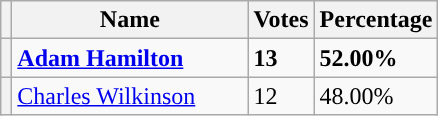<table class="wikitable">
<tr>
<th></th>
<th>Name</th>
<th>Votes</th>
<th>Percentage</th>
</tr>
<tr>
<th style="background-color: "></th>
<td width="150"><strong><a href='#'>Adam Hamilton</a></strong></td>
<td><strong>13</strong></td>
<td><strong>52.00%</strong></td>
</tr>
<tr>
<th style="background-color: "></th>
<td><a href='#'>Charles Wilkinson</a></td>
<td>12</td>
<td>48.00%</td>
</tr>
</table>
